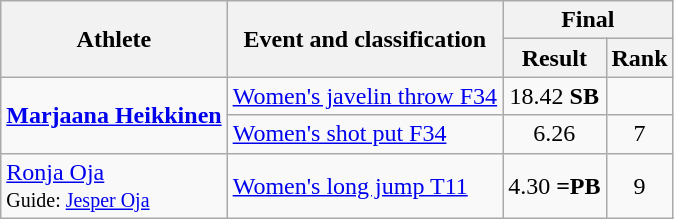<table class=wikitable>
<tr>
<th rowspan="2">Athlete</th>
<th rowspan="2">Event and classification</th>
<th colspan="2">Final</th>
</tr>
<tr>
<th>Result</th>
<th>Rank</th>
</tr>
<tr>
<td rowspan=2><strong><a href='#'>Marjaana Heikkinen</a></strong></td>
<td><a href='#'>Women's javelin throw F34</a></td>
<td align=center>18.42 <strong>SB</strong></td>
<td align=center></td>
</tr>
<tr>
<td><a href='#'>Women's shot put F34</a></td>
<td align=center>6.26</td>
<td align=center>7</td>
</tr>
<tr>
<td><a href='#'>Ronja Oja</a><br><small>Guide: <a href='#'>Jesper Oja</a></small></td>
<td><a href='#'>Women's long jump T11</a></td>
<td align=center>4.30 <strong>=PB</strong></td>
<td align=center>9</td>
</tr>
</table>
